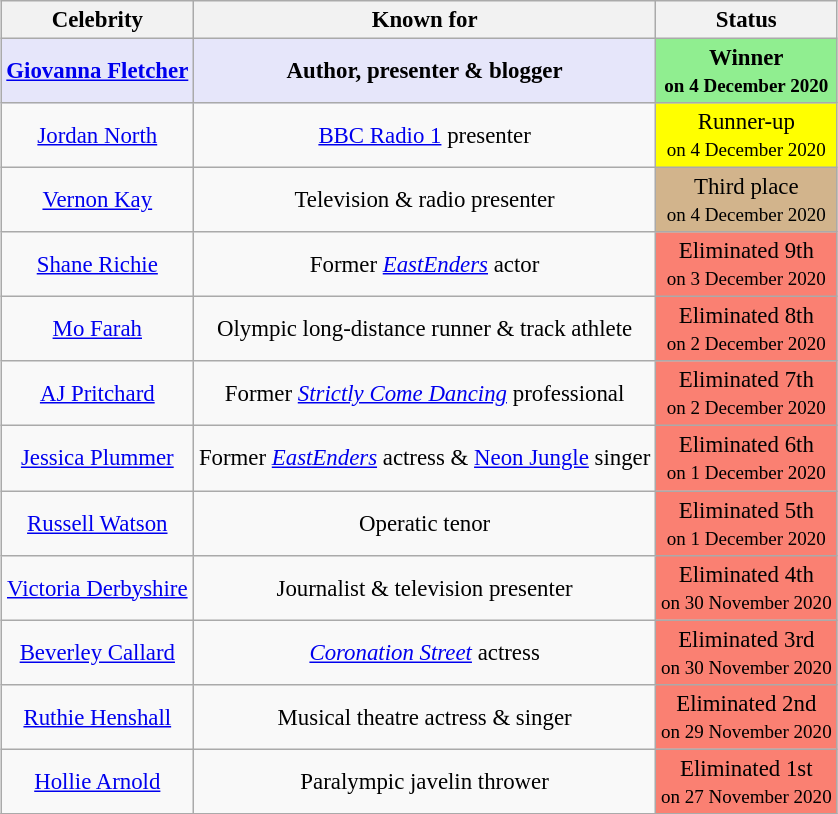<table class=wikitable sortable" style="text-align: center; white-space:nowrap; margin:auto; font-size:95.2%;">
<tr>
<th scope="col">Celebrity</th>
<th scope="col">Known for</th>
<th scope="col">Status</th>
</tr>
<tr>
<td style="background:lavender;"><strong><a href='#'>Giovanna Fletcher</a></strong></td>
<td style="background:lavender;"><strong>Author, presenter & blogger</strong></td>
<td style=background:lightgreen><strong>Winner</strong><br><small><strong>on 4 December 2020</strong></small></td>
</tr>
<tr>
<td><a href='#'>Jordan North</a></td>
<td><a href='#'>BBC Radio 1</a> presenter</td>
<td style=background:yellow>Runner-up<br><small>on 4 December 2020</small></td>
</tr>
<tr>
<td><a href='#'>Vernon Kay</a></td>
<td>Television & radio presenter</td>
<td style=background:tan>Third place<br><small>on 4 December 2020</small></td>
</tr>
<tr>
<td><a href='#'>Shane Richie</a></td>
<td>Former <em><a href='#'>EastEnders</a></em> actor</td>
<td style=background:salmon>Eliminated 9th<br><small>on 3 December 2020</small></td>
</tr>
<tr>
<td><a href='#'>Mo Farah</a></td>
<td>Olympic long-distance runner & track athlete</td>
<td style=background:salmon>Eliminated 8th<br><small>on 2 December 2020</small></td>
</tr>
<tr>
<td><a href='#'>AJ Pritchard</a></td>
<td>Former <em><a href='#'>Strictly Come Dancing</a></em> professional</td>
<td style=background:salmon>Eliminated 7th<br><small>on 2 December 2020</small></td>
</tr>
<tr>
<td><a href='#'>Jessica Plummer</a></td>
<td>Former <em><a href='#'>EastEnders</a></em> actress & <a href='#'>Neon Jungle</a> singer</td>
<td style=background:salmon>Eliminated 6th<br><small>on 1 December 2020</small></td>
</tr>
<tr>
<td><a href='#'>Russell Watson</a></td>
<td>Operatic tenor</td>
<td style=background:salmon>Eliminated 5th<br><small>on 1 December 2020</small></td>
</tr>
<tr>
<td><a href='#'>Victoria Derbyshire</a></td>
<td>Journalist & television presenter</td>
<td style=background:salmon>Eliminated 4th<br><small>on 30 November 2020</small></td>
</tr>
<tr>
<td><a href='#'>Beverley Callard</a></td>
<td><em><a href='#'>Coronation Street</a></em> actress</td>
<td style=background:salmon>Eliminated 3rd<br><small>on 30 November 2020</small></td>
</tr>
<tr>
<td><a href='#'>Ruthie Henshall</a></td>
<td>Musical theatre actress & singer</td>
<td style=background:salmon>Eliminated 2nd<br><small>on 29 November 2020</small></td>
</tr>
<tr>
<td><a href='#'>Hollie Arnold</a></td>
<td>Paralympic javelin thrower</td>
<td style=background:salmon>Eliminated 1st<br><small>on 27 November 2020</small></td>
</tr>
<tr>
</tr>
</table>
